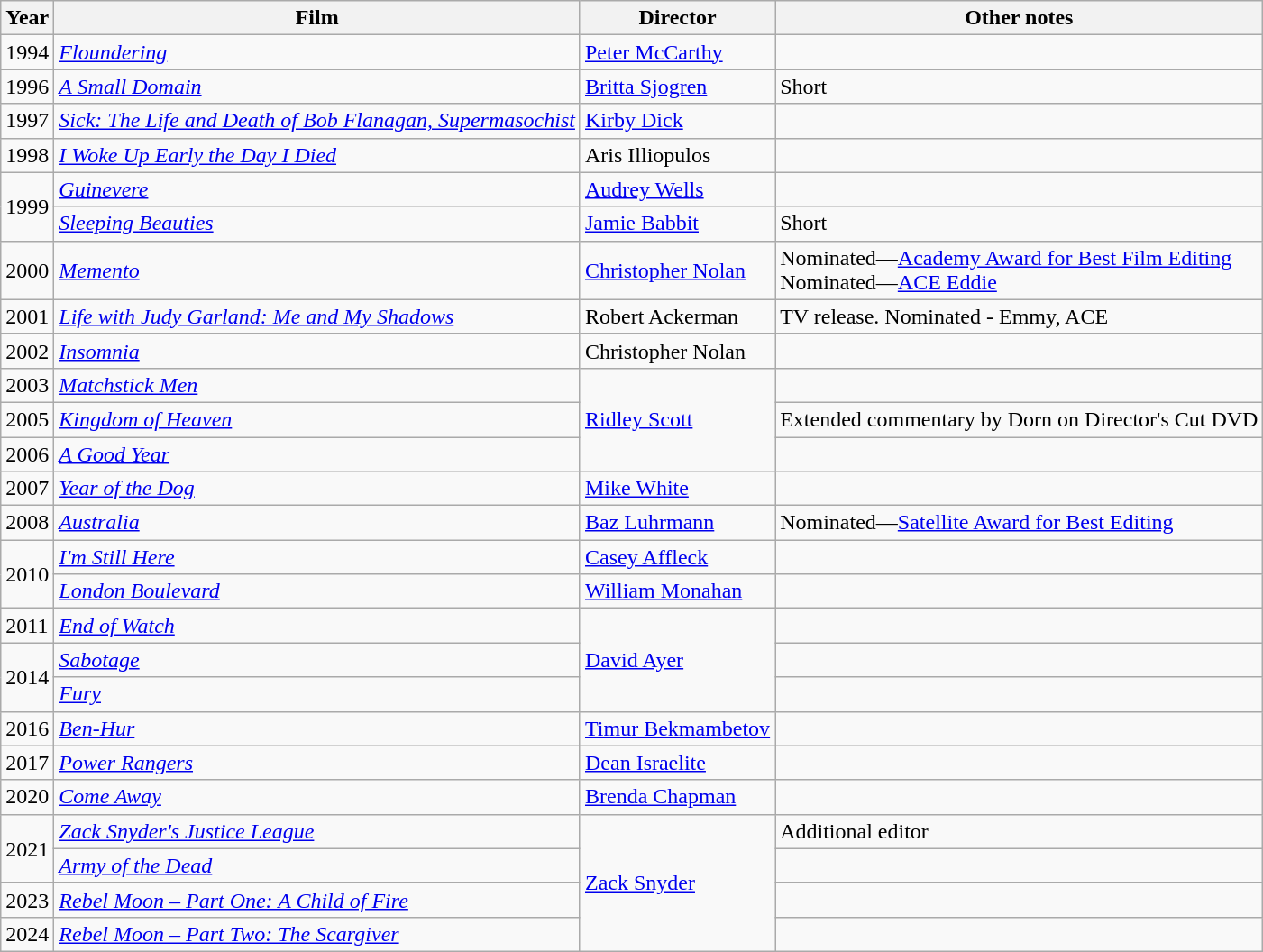<table class="wikitable">
<tr>
<th>Year</th>
<th>Film</th>
<th>Director</th>
<th>Other notes</th>
</tr>
<tr>
<td>1994</td>
<td><em><a href='#'>Floundering</a></em></td>
<td><a href='#'>Peter McCarthy</a></td>
<td></td>
</tr>
<tr>
<td>1996</td>
<td><em><a href='#'>A Small Domain</a></em></td>
<td><a href='#'>Britta Sjogren</a></td>
<td>Short</td>
</tr>
<tr>
<td>1997</td>
<td><em><a href='#'>Sick: The Life and Death of Bob Flanagan, Supermasochist</a></em></td>
<td><a href='#'>Kirby Dick</a></td>
<td></td>
</tr>
<tr>
<td>1998</td>
<td><em><a href='#'>I Woke Up Early the Day I Died</a></em></td>
<td>Aris Illiopulos</td>
<td></td>
</tr>
<tr>
<td rowspan= 2>1999</td>
<td><em><a href='#'>Guinevere</a></em></td>
<td><a href='#'>Audrey Wells</a></td>
<td></td>
</tr>
<tr>
<td><em><a href='#'>Sleeping Beauties</a></em></td>
<td><a href='#'>Jamie Babbit</a></td>
<td>Short</td>
</tr>
<tr>
<td>2000</td>
<td><em><a href='#'>Memento</a></em></td>
<td><a href='#'>Christopher Nolan</a></td>
<td>Nominated—<a href='#'>Academy Award for Best Film Editing</a><br>Nominated—<a href='#'>ACE Eddie</a></td>
</tr>
<tr>
<td>2001</td>
<td><em><a href='#'>Life with Judy Garland: Me and My Shadows</a></em></td>
<td>Robert Ackerman</td>
<td>TV release. Nominated - Emmy, ACE</td>
</tr>
<tr>
<td>2002</td>
<td><em><a href='#'>Insomnia</a></em></td>
<td>Christopher Nolan</td>
<td></td>
</tr>
<tr>
<td>2003</td>
<td><em><a href='#'>Matchstick Men</a></em></td>
<td rowspan=3><a href='#'>Ridley Scott</a></td>
<td></td>
</tr>
<tr>
<td>2005</td>
<td><em><a href='#'>Kingdom of Heaven</a></em></td>
<td>Extended commentary by Dorn on Director's Cut DVD</td>
</tr>
<tr>
<td>2006</td>
<td><em><a href='#'>A Good Year</a></em></td>
<td></td>
</tr>
<tr>
<td>2007</td>
<td><em><a href='#'>Year of the Dog</a></em></td>
<td><a href='#'>Mike White</a></td>
<td></td>
</tr>
<tr>
<td>2008</td>
<td><em><a href='#'>Australia</a></em></td>
<td><a href='#'>Baz Luhrmann</a></td>
<td>Nominated—<a href='#'>Satellite Award for Best Editing</a></td>
</tr>
<tr>
<td rowspan= 2>2010</td>
<td><em><a href='#'>I'm Still Here</a></em></td>
<td><a href='#'>Casey Affleck</a></td>
<td></td>
</tr>
<tr>
<td><em><a href='#'>London Boulevard</a></em></td>
<td><a href='#'>William Monahan</a></td>
<td></td>
</tr>
<tr>
<td>2011</td>
<td><em><a href='#'>End of Watch</a></em></td>
<td rowspan=3><a href='#'>David Ayer</a></td>
<td></td>
</tr>
<tr>
<td rowspan= 2>2014</td>
<td><em><a href='#'>Sabotage</a></em></td>
<td></td>
</tr>
<tr>
<td><em><a href='#'>Fury</a></em></td>
<td></td>
</tr>
<tr>
<td>2016</td>
<td><em><a href='#'>Ben-Hur</a></em></td>
<td><a href='#'>Timur Bekmambetov</a></td>
<td></td>
</tr>
<tr>
<td>2017</td>
<td><em><a href='#'>Power Rangers</a></em></td>
<td><a href='#'>Dean Israelite</a></td>
<td></td>
</tr>
<tr>
<td>2020</td>
<td><em><a href='#'>Come Away</a></em></td>
<td><a href='#'>Brenda Chapman</a></td>
<td></td>
</tr>
<tr>
<td rowspan=2>2021</td>
<td><em><a href='#'>Zack Snyder's Justice League</a></em></td>
<td rowspan=4><a href='#'>Zack Snyder</a></td>
<td>Additional editor</td>
</tr>
<tr>
<td><em><a href='#'>Army of the Dead</a></em></td>
<td></td>
</tr>
<tr>
<td>2023</td>
<td><em><a href='#'>Rebel Moon – Part One: A Child of Fire</a></em></td>
<td></td>
</tr>
<tr>
<td>2024</td>
<td><em><a href='#'>Rebel Moon – Part Two: The Scargiver</a></em></td>
<td></td>
</tr>
</table>
